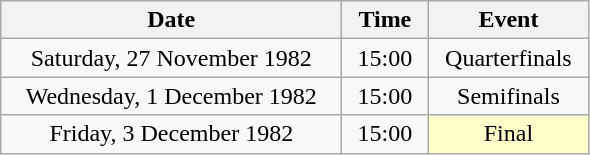<table class = "wikitable" style="text-align:center;">
<tr>
<th width=220>Date</th>
<th width=50>Time</th>
<th width=100>Event</th>
</tr>
<tr>
<td>Saturday, 27 November 1982</td>
<td>15:00</td>
<td>Quarterfinals</td>
</tr>
<tr>
<td>Wednesday, 1 December 1982</td>
<td>15:00</td>
<td>Semifinals</td>
</tr>
<tr>
<td>Friday, 3 December 1982</td>
<td>15:00</td>
<td bgcolor=ffffcc>Final</td>
</tr>
</table>
